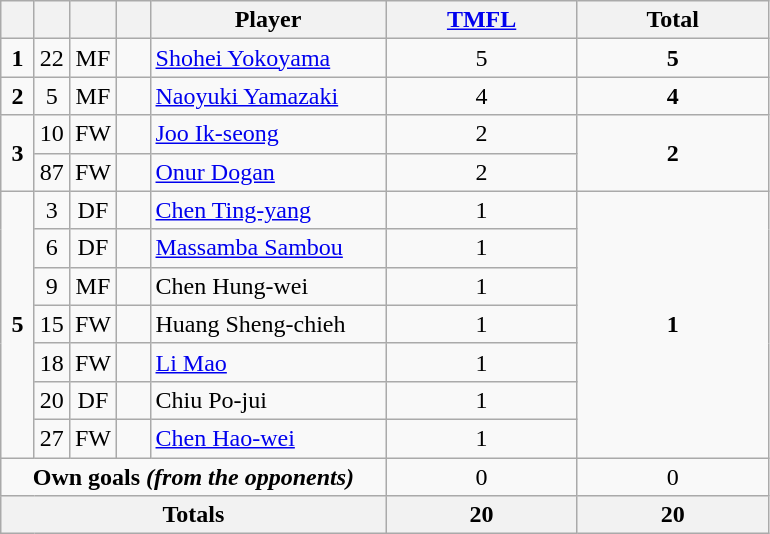<table class="wikitable" style="text-align:center">
<tr>
<th width=15></th>
<th width=15></th>
<th width=15></th>
<th width=15></th>
<th width=150>Player</th>
<th width=120><a href='#'>TMFL</a></th>
<th width=120>Total</th>
</tr>
<tr>
<td><strong>1</strong></td>
<td>22</td>
<td>MF</td>
<td></td>
<td align=left><a href='#'>Shohei Yokoyama</a></td>
<td>5</td>
<td><strong>5</strong></td>
</tr>
<tr>
<td><strong>2</strong></td>
<td>5</td>
<td>MF</td>
<td></td>
<td align=left><a href='#'>Naoyuki Yamazaki</a></td>
<td>4</td>
<td><strong>4</strong></td>
</tr>
<tr>
<td rowspan=2><strong>3</strong></td>
<td>10</td>
<td>FW</td>
<td></td>
<td align=left><a href='#'>Joo Ik-seong</a></td>
<td>2</td>
<td rowspan=2><strong>2</strong></td>
</tr>
<tr>
<td>87</td>
<td>FW</td>
<td></td>
<td align=left><a href='#'>Onur Dogan</a></td>
<td>2</td>
</tr>
<tr>
<td rowspan=7><strong>5</strong></td>
<td>3</td>
<td>DF</td>
<td></td>
<td align=left><a href='#'>Chen Ting-yang</a></td>
<td>1</td>
<td rowspan=7><strong>1</strong></td>
</tr>
<tr>
<td>6</td>
<td>DF</td>
<td></td>
<td align=left><a href='#'>Massamba Sambou</a></td>
<td>1</td>
</tr>
<tr>
<td>9</td>
<td>MF</td>
<td></td>
<td align=left>Chen Hung-wei</td>
<td>1</td>
</tr>
<tr>
<td>15</td>
<td>FW</td>
<td></td>
<td align=left>Huang Sheng-chieh</td>
<td>1</td>
</tr>
<tr>
<td>18</td>
<td>FW</td>
<td></td>
<td align=left><a href='#'>Li Mao</a></td>
<td>1</td>
</tr>
<tr>
<td>20</td>
<td>DF</td>
<td></td>
<td align=left>Chiu Po-jui</td>
<td>1</td>
</tr>
<tr>
<td>27</td>
<td>FW</td>
<td></td>
<td align=left><a href='#'>Chen Hao-wei</a></td>
<td>1</td>
</tr>
<tr>
<td colspan=5><strong>Own goals <em>(from the opponents)<strong><em></td>
<td>0</td>
<td></strong>0<strong></td>
</tr>
<tr>
<th colspan=5></strong>Totals<strong></th>
<th></strong>20<strong></th>
<th></strong>20<strong></th>
</tr>
</table>
